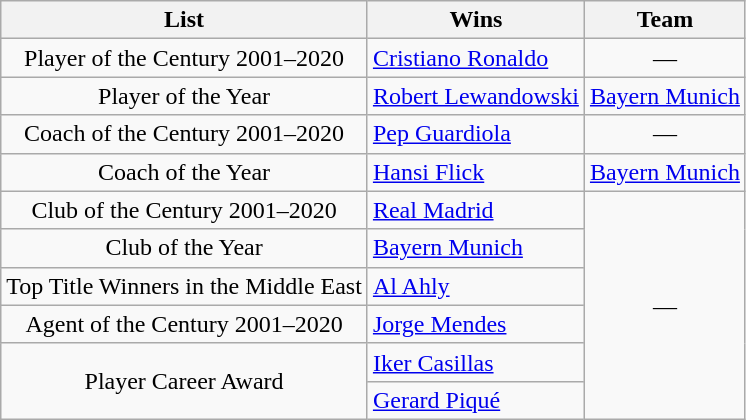<table class="wikitable">
<tr>
<th>List</th>
<th>Wins</th>
<th>Team</th>
</tr>
<tr>
<td rowspan="1" align="center">Player of the Century 2001–2020</td>
<td align="left"> <a href='#'>Cristiano Ronaldo</a></td>
<td rowspan="1" align="center">—</td>
</tr>
<tr>
<td rowspan="1" align="center">Player of the Year</td>
<td align="left"> <a href='#'>Robert Lewandowski</a></td>
<td rowspan="1" align="center"> <a href='#'>Bayern Munich</a></td>
</tr>
<tr>
<td rowspan="1" align="center">Coach of the Century 2001–2020</td>
<td align="left"> <a href='#'>Pep Guardiola</a></td>
<td rowspan="1" align="center">—</td>
</tr>
<tr>
<td rowspan="1" align="center">Coach of the Year</td>
<td align="left"> <a href='#'>Hansi Flick</a></td>
<td rowspan="1" align="center"> <a href='#'>Bayern Munich</a></td>
</tr>
<tr>
<td rowspan="1" align="center">Club of the Century 2001–2020</td>
<td align="left"> <a href='#'>Real Madrid</a></td>
<td rowspan="6" align="center">—</td>
</tr>
<tr>
<td rowspan="1" align="center">Club of the Year</td>
<td align="left"> <a href='#'>Bayern Munich</a></td>
</tr>
<tr>
<td rowspan="1" align="center">Top Title Winners in the Middle East</td>
<td align="left"> <a href='#'>Al Ahly</a></td>
</tr>
<tr>
<td rowspan="1" align="center">Agent of the Century 2001–2020</td>
<td align="left"> <a href='#'>Jorge Mendes</a></td>
</tr>
<tr>
<td rowspan="2" align="center">Player Career Award</td>
<td align="left"> <a href='#'>Iker Casillas</a></td>
</tr>
<tr>
<td align="left"> <a href='#'>Gerard Piqué</a></td>
</tr>
</table>
